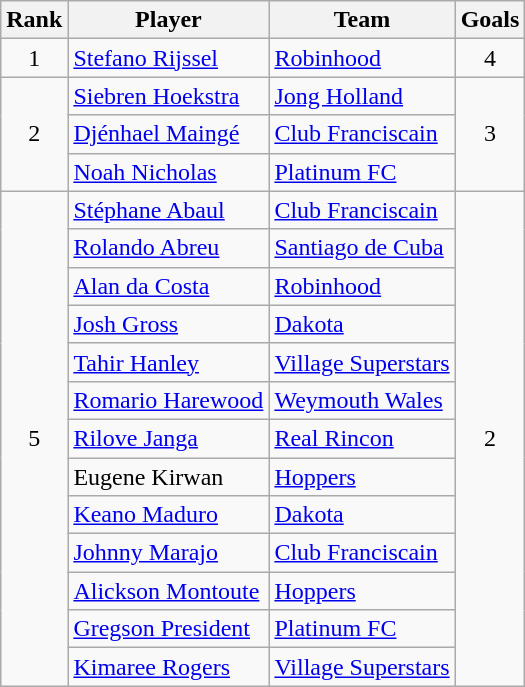<table class="wikitable">
<tr>
<th>Rank</th>
<th>Player</th>
<th>Team</th>
<th>Goals</th>
</tr>
<tr>
<td align=center>1</td>
<td> <a href='#'>Stefano Rijssel</a></td>
<td> <a href='#'>Robinhood</a></td>
<td align=center>4</td>
</tr>
<tr>
<td align=center rowspan=3>2</td>
<td> <a href='#'>Siebren Hoekstra</a></td>
<td> <a href='#'>Jong Holland</a></td>
<td align=center rowspan=3>3</td>
</tr>
<tr>
<td> <a href='#'>Djénhael Maingé</a></td>
<td> <a href='#'>Club Franciscain</a></td>
</tr>
<tr>
<td> <a href='#'>Noah Nicholas</a></td>
<td> <a href='#'>Platinum FC</a></td>
</tr>
<tr>
<td align=center rowspan=13>5</td>
<td> <a href='#'>Stéphane Abaul</a></td>
<td> <a href='#'>Club Franciscain</a></td>
<td align=center rowspan=13>2</td>
</tr>
<tr>
<td> <a href='#'>Rolando Abreu</a></td>
<td> <a href='#'>Santiago de Cuba</a></td>
</tr>
<tr>
<td> <a href='#'>Alan da Costa</a></td>
<td> <a href='#'>Robinhood</a></td>
</tr>
<tr>
<td> <a href='#'>Josh Gross</a></td>
<td> <a href='#'>Dakota</a></td>
</tr>
<tr>
<td> <a href='#'>Tahir Hanley</a></td>
<td> <a href='#'>Village Superstars</a></td>
</tr>
<tr>
<td> <a href='#'>Romario Harewood</a></td>
<td> <a href='#'>Weymouth Wales</a></td>
</tr>
<tr>
<td> <a href='#'>Rilove Janga</a></td>
<td> <a href='#'>Real Rincon</a></td>
</tr>
<tr>
<td> Eugene Kirwan</td>
<td> <a href='#'>Hoppers</a></td>
</tr>
<tr>
<td> <a href='#'>Keano Maduro</a></td>
<td> <a href='#'>Dakota</a></td>
</tr>
<tr>
<td> <a href='#'>Johnny Marajo</a></td>
<td> <a href='#'>Club Franciscain</a></td>
</tr>
<tr>
<td> <a href='#'>Alickson Montoute</a></td>
<td> <a href='#'>Hoppers</a></td>
</tr>
<tr>
<td> <a href='#'>Gregson President</a></td>
<td> <a href='#'>Platinum FC</a></td>
</tr>
<tr>
<td> <a href='#'>Kimaree Rogers</a></td>
<td> <a href='#'>Village Superstars</a></td>
</tr>
</table>
